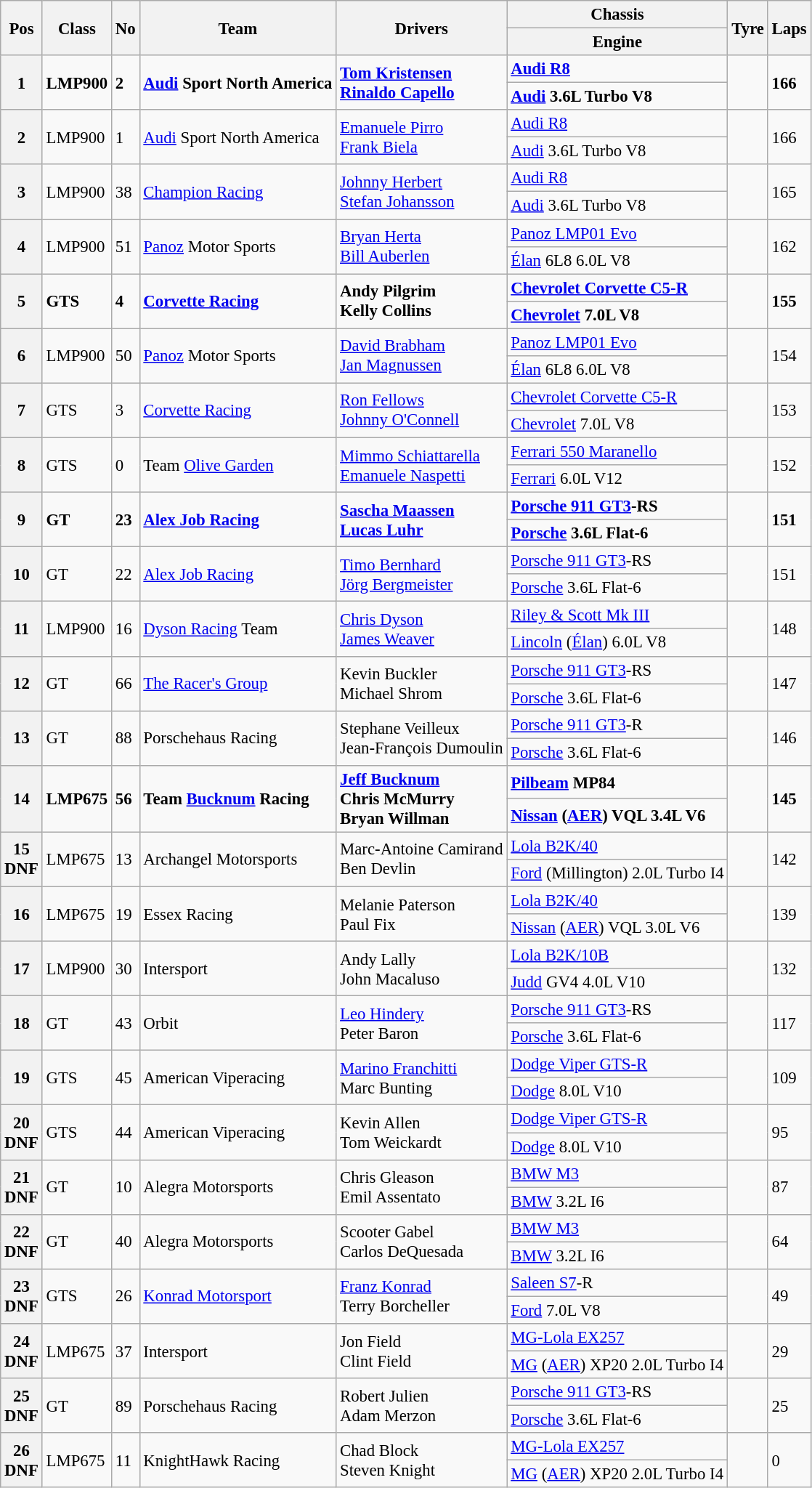<table class="wikitable" style="font-size: 95%;">
<tr>
<th rowspan=2>Pos</th>
<th rowspan=2>Class</th>
<th rowspan=2>No</th>
<th rowspan=2>Team</th>
<th rowspan=2>Drivers</th>
<th>Chassis</th>
<th rowspan=2>Tyre</th>
<th rowspan=2>Laps</th>
</tr>
<tr>
<th>Engine</th>
</tr>
<tr style="font-weight:bold">
<th rowspan=2>1</th>
<td rowspan=2>LMP900</td>
<td rowspan=2>2</td>
<td rowspan=2> <a href='#'>Audi</a> Sport North America</td>
<td rowspan=2> <a href='#'>Tom Kristensen</a><br> <a href='#'>Rinaldo Capello</a></td>
<td><a href='#'>Audi R8</a></td>
<td rowspan=2></td>
<td rowspan=2>166</td>
</tr>
<tr style="font-weight:bold">
<td><a href='#'>Audi</a> 3.6L Turbo V8</td>
</tr>
<tr>
<th rowspan=2>2</th>
<td rowspan=2>LMP900</td>
<td rowspan=2>1</td>
<td rowspan=2> <a href='#'>Audi</a> Sport North America</td>
<td rowspan=2> <a href='#'>Emanuele Pirro</a><br> <a href='#'>Frank Biela</a></td>
<td><a href='#'>Audi R8</a></td>
<td rowspan=2></td>
<td rowspan=2>166</td>
</tr>
<tr>
<td><a href='#'>Audi</a> 3.6L Turbo V8</td>
</tr>
<tr>
<th rowspan=2>3</th>
<td rowspan=2>LMP900</td>
<td rowspan=2>38</td>
<td rowspan=2> <a href='#'>Champion Racing</a></td>
<td rowspan=2> <a href='#'>Johnny Herbert</a><br> <a href='#'>Stefan Johansson</a></td>
<td><a href='#'>Audi R8</a></td>
<td rowspan=2></td>
<td rowspan=2>165</td>
</tr>
<tr>
<td><a href='#'>Audi</a> 3.6L Turbo V8</td>
</tr>
<tr>
<th rowspan=2>4</th>
<td rowspan=2>LMP900</td>
<td rowspan=2>51</td>
<td rowspan=2> <a href='#'>Panoz</a> Motor Sports</td>
<td rowspan=2> <a href='#'>Bryan Herta</a><br> <a href='#'>Bill Auberlen</a></td>
<td><a href='#'>Panoz LMP01 Evo</a></td>
<td rowspan=2></td>
<td rowspan=2>162</td>
</tr>
<tr>
<td><a href='#'>Élan</a> 6L8 6.0L V8</td>
</tr>
<tr style="font-weight:bold">
<th rowspan=2>5</th>
<td rowspan=2>GTS</td>
<td rowspan=2>4</td>
<td rowspan=2> <a href='#'>Corvette Racing</a></td>
<td rowspan=2> Andy Pilgrim<br> Kelly Collins</td>
<td><a href='#'>Chevrolet Corvette C5-R</a></td>
<td rowspan=2></td>
<td rowspan=2>155</td>
</tr>
<tr style="font-weight:bold">
<td><a href='#'>Chevrolet</a> 7.0L V8</td>
</tr>
<tr>
<th rowspan=2>6</th>
<td rowspan=2>LMP900</td>
<td rowspan=2>50</td>
<td rowspan=2> <a href='#'>Panoz</a> Motor Sports</td>
<td rowspan=2> <a href='#'>David Brabham</a><br> <a href='#'>Jan Magnussen</a></td>
<td><a href='#'>Panoz LMP01 Evo</a></td>
<td rowspan=2></td>
<td rowspan=2>154</td>
</tr>
<tr>
<td><a href='#'>Élan</a> 6L8 6.0L V8</td>
</tr>
<tr>
<th rowspan=2>7</th>
<td rowspan=2>GTS</td>
<td rowspan=2>3</td>
<td rowspan=2> <a href='#'>Corvette Racing</a></td>
<td rowspan=2> <a href='#'>Ron Fellows</a><br> <a href='#'>Johnny O'Connell</a></td>
<td><a href='#'>Chevrolet Corvette C5-R</a></td>
<td rowspan=2></td>
<td rowspan=2>153</td>
</tr>
<tr>
<td><a href='#'>Chevrolet</a> 7.0L V8</td>
</tr>
<tr>
<th rowspan=2>8</th>
<td rowspan=2>GTS</td>
<td rowspan=2>0</td>
<td rowspan=2> Team <a href='#'>Olive Garden</a></td>
<td rowspan=2> <a href='#'>Mimmo Schiattarella</a><br> <a href='#'>Emanuele Naspetti</a></td>
<td><a href='#'>Ferrari 550 Maranello</a></td>
<td rowspan=2></td>
<td rowspan=2>152</td>
</tr>
<tr>
<td><a href='#'>Ferrari</a> 6.0L V12</td>
</tr>
<tr style="font-weight:bold">
<th rowspan=2>9</th>
<td rowspan=2>GT</td>
<td rowspan=2>23</td>
<td rowspan=2> <a href='#'>Alex Job Racing</a></td>
<td rowspan=2> <a href='#'>Sascha Maassen</a><br> <a href='#'>Lucas Luhr</a></td>
<td><a href='#'>Porsche 911 GT3</a>-RS</td>
<td rowspan=2></td>
<td rowspan=2>151</td>
</tr>
<tr style="font-weight:bold">
<td><a href='#'>Porsche</a> 3.6L Flat-6</td>
</tr>
<tr>
<th rowspan=2>10</th>
<td rowspan=2>GT</td>
<td rowspan=2>22</td>
<td rowspan=2> <a href='#'>Alex Job Racing</a></td>
<td rowspan=2> <a href='#'>Timo Bernhard</a><br> <a href='#'>Jörg Bergmeister</a></td>
<td><a href='#'>Porsche 911 GT3</a>-RS</td>
<td rowspan=2></td>
<td rowspan=2>151</td>
</tr>
<tr>
<td><a href='#'>Porsche</a> 3.6L Flat-6</td>
</tr>
<tr>
<th rowspan=2>11</th>
<td rowspan=2>LMP900</td>
<td rowspan=2>16</td>
<td rowspan=2> <a href='#'>Dyson Racing</a> Team</td>
<td rowspan=2> <a href='#'>Chris Dyson</a><br> <a href='#'>James Weaver</a></td>
<td><a href='#'>Riley & Scott Mk III</a></td>
<td rowspan=2></td>
<td rowspan=2>148</td>
</tr>
<tr>
<td><a href='#'>Lincoln</a> (<a href='#'>Élan</a>) 6.0L V8</td>
</tr>
<tr>
<th rowspan=2>12</th>
<td rowspan=2>GT</td>
<td rowspan=2>66</td>
<td rowspan=2> <a href='#'>The Racer's Group</a></td>
<td rowspan=2> Kevin Buckler<br> Michael Shrom</td>
<td><a href='#'>Porsche 911 GT3</a>-RS</td>
<td rowspan=2></td>
<td rowspan=2>147</td>
</tr>
<tr>
<td><a href='#'>Porsche</a> 3.6L Flat-6</td>
</tr>
<tr>
<th rowspan=2>13</th>
<td rowspan=2>GT</td>
<td rowspan=2>88</td>
<td rowspan=2> Porschehaus Racing</td>
<td rowspan=2> Stephane Veilleux<br> Jean-François Dumoulin</td>
<td><a href='#'>Porsche 911 GT3</a>-R</td>
<td rowspan=2></td>
<td rowspan=2>146</td>
</tr>
<tr>
<td><a href='#'>Porsche</a> 3.6L Flat-6</td>
</tr>
<tr style="font-weight:bold">
<th rowspan=2>14</th>
<td rowspan=2>LMP675</td>
<td rowspan=2>56</td>
<td rowspan=2> Team <a href='#'>Bucknum</a> Racing</td>
<td rowspan=2> <a href='#'>Jeff Bucknum</a><br> Chris McMurry<br> Bryan Willman</td>
<td><a href='#'>Pilbeam</a> MP84</td>
<td rowspan=2></td>
<td rowspan=2>145</td>
</tr>
<tr style="font-weight:bold">
<td><a href='#'>Nissan</a> (<a href='#'>AER</a>) VQL 3.4L V6</td>
</tr>
<tr>
<th rowspan=2>15<br>DNF</th>
<td rowspan=2>LMP675</td>
<td rowspan=2>13</td>
<td rowspan=2> Archangel Motorsports</td>
<td rowspan=2> Marc-Antoine Camirand<br> Ben Devlin</td>
<td><a href='#'>Lola B2K/40</a></td>
<td rowspan=2></td>
<td rowspan=2>142</td>
</tr>
<tr>
<td><a href='#'>Ford</a> (Millington) 2.0L Turbo I4</td>
</tr>
<tr>
<th rowspan=2>16</th>
<td rowspan=2>LMP675</td>
<td rowspan=2>19</td>
<td rowspan=2> Essex Racing</td>
<td rowspan=2> Melanie Paterson<br> Paul Fix</td>
<td><a href='#'>Lola B2K/40</a></td>
<td rowspan=2></td>
<td rowspan=2>139</td>
</tr>
<tr>
<td><a href='#'>Nissan</a> (<a href='#'>AER</a>) VQL 3.0L V6</td>
</tr>
<tr>
<th rowspan=2>17</th>
<td rowspan=2>LMP900</td>
<td rowspan=2>30</td>
<td rowspan=2> Intersport</td>
<td rowspan=2> Andy Lally<br> John Macaluso</td>
<td><a href='#'>Lola B2K/10B</a></td>
<td rowspan=2></td>
<td rowspan=2>132</td>
</tr>
<tr>
<td><a href='#'>Judd</a> GV4 4.0L V10</td>
</tr>
<tr>
<th rowspan=2>18</th>
<td rowspan=2>GT</td>
<td rowspan=2>43</td>
<td rowspan=2> Orbit</td>
<td rowspan=2> <a href='#'>Leo Hindery</a><br> Peter Baron</td>
<td><a href='#'>Porsche 911 GT3</a>-RS</td>
<td rowspan=2></td>
<td rowspan=2>117</td>
</tr>
<tr>
<td><a href='#'>Porsche</a> 3.6L Flat-6</td>
</tr>
<tr>
<th rowspan=2>19</th>
<td rowspan=2>GTS</td>
<td rowspan=2>45</td>
<td rowspan=2> American Viperacing</td>
<td rowspan=2> <a href='#'>Marino Franchitti</a><br> Marc Bunting</td>
<td><a href='#'>Dodge Viper GTS-R</a></td>
<td rowspan=2></td>
<td rowspan=2>109</td>
</tr>
<tr>
<td><a href='#'>Dodge</a> 8.0L V10</td>
</tr>
<tr>
<th rowspan=2>20<br>DNF</th>
<td rowspan=2>GTS</td>
<td rowspan=2>44</td>
<td rowspan=2> American Viperacing</td>
<td rowspan=2> Kevin Allen<br> Tom Weickardt</td>
<td><a href='#'>Dodge Viper GTS-R</a></td>
<td rowspan=2></td>
<td rowspan=2>95</td>
</tr>
<tr>
<td><a href='#'>Dodge</a> 8.0L V10</td>
</tr>
<tr>
<th rowspan=2>21<br>DNF</th>
<td rowspan=2>GT</td>
<td rowspan=2>10</td>
<td rowspan=2> Alegra Motorsports</td>
<td rowspan=2> Chris Gleason<br> Emil Assentato</td>
<td><a href='#'>BMW M3</a></td>
<td rowspan=2></td>
<td rowspan=2>87</td>
</tr>
<tr>
<td><a href='#'>BMW</a> 3.2L I6</td>
</tr>
<tr>
<th rowspan=2>22<br>DNF</th>
<td rowspan=2>GT</td>
<td rowspan=2>40</td>
<td rowspan=2> Alegra Motorsports</td>
<td rowspan=2> Scooter Gabel<br> Carlos DeQuesada</td>
<td><a href='#'>BMW M3</a></td>
<td rowspan=2></td>
<td rowspan=2>64</td>
</tr>
<tr>
<td><a href='#'>BMW</a> 3.2L I6</td>
</tr>
<tr>
<th rowspan=2>23<br>DNF</th>
<td rowspan=2>GTS</td>
<td rowspan=2>26</td>
<td rowspan=2> <a href='#'>Konrad Motorsport</a></td>
<td rowspan=2> <a href='#'>Franz Konrad</a><br> Terry Borcheller</td>
<td><a href='#'>Saleen S7</a>-R</td>
<td rowspan=2></td>
<td rowspan=2>49</td>
</tr>
<tr>
<td><a href='#'>Ford</a> 7.0L V8</td>
</tr>
<tr>
<th rowspan=2>24<br>DNF</th>
<td rowspan=2>LMP675</td>
<td rowspan=2>37</td>
<td rowspan=2> Intersport</td>
<td rowspan=2> Jon Field<br> Clint Field</td>
<td><a href='#'>MG-Lola EX257</a></td>
<td rowspan=2></td>
<td rowspan=2>29</td>
</tr>
<tr>
<td><a href='#'>MG</a> (<a href='#'>AER</a>) XP20 2.0L Turbo I4</td>
</tr>
<tr>
<th rowspan=2>25<br>DNF</th>
<td rowspan=2>GT</td>
<td rowspan=2>89</td>
<td rowspan=2> Porschehaus Racing</td>
<td rowspan=2> Robert Julien<br> Adam Merzon</td>
<td><a href='#'>Porsche 911 GT3</a>-RS</td>
<td rowspan=2></td>
<td rowspan=2>25</td>
</tr>
<tr>
<td><a href='#'>Porsche</a> 3.6L Flat-6</td>
</tr>
<tr>
<th rowspan=2>26<br>DNF</th>
<td rowspan=2>LMP675</td>
<td rowspan=2>11</td>
<td rowspan=2> KnightHawk Racing</td>
<td rowspan=2> Chad Block<br> Steven Knight</td>
<td><a href='#'>MG-Lola EX257</a></td>
<td rowspan=2></td>
<td rowspan=2>0</td>
</tr>
<tr>
<td><a href='#'>MG</a> (<a href='#'>AER</a>) XP20 2.0L Turbo I4</td>
</tr>
</table>
